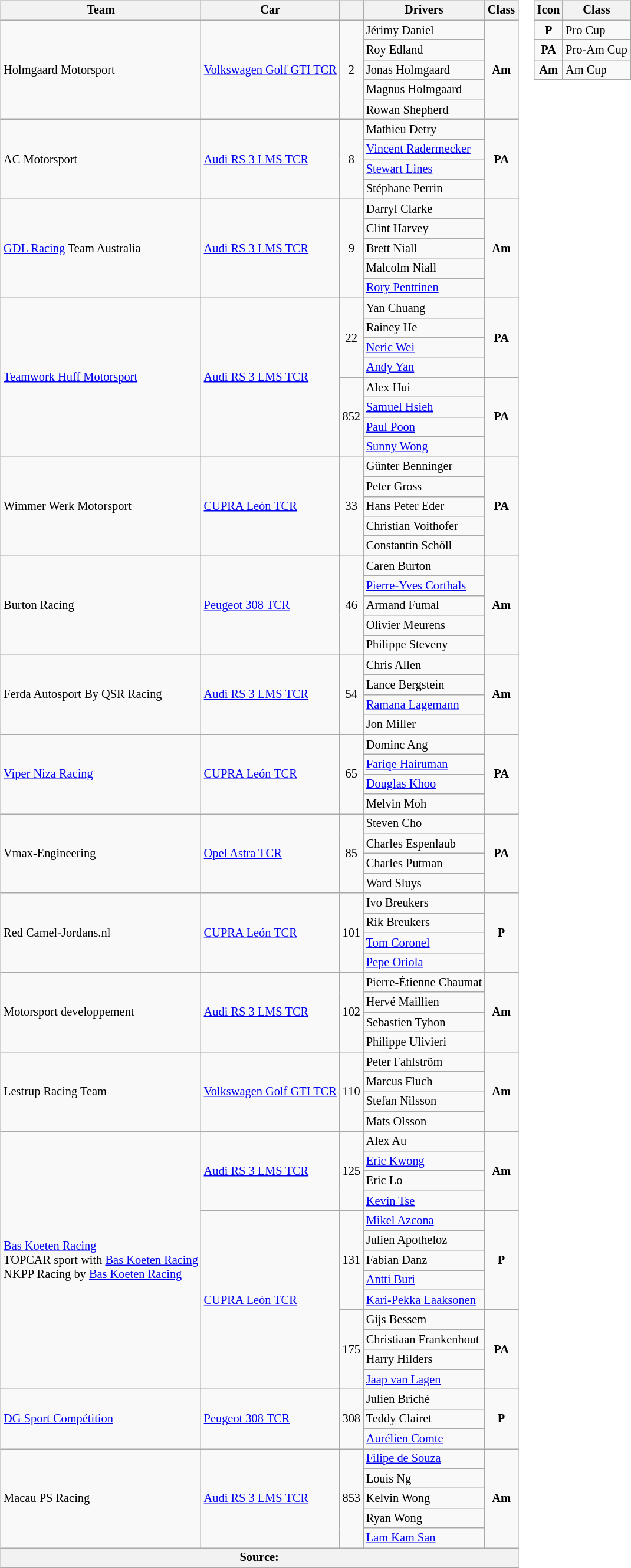<table>
<tr>
<td><br><table class="wikitable" style="font-size: 85%;">
<tr>
<th>Team</th>
<th>Car</th>
<th></th>
<th>Drivers</th>
<th>Class</th>
</tr>
<tr>
<td rowspan="5"> Holmgaard Motorsport</td>
<td rowspan="5"><a href='#'>Volkswagen Golf GTI TCR</a></td>
<td rowspan="5" align="center">2</td>
<td> Jérimy Daniel</td>
<td rowspan="5" align="center"><strong><span>Am</span></strong></td>
</tr>
<tr>
<td> Roy Edland</td>
</tr>
<tr>
<td> Jonas Holmgaard</td>
</tr>
<tr>
<td> Magnus Holmgaard</td>
</tr>
<tr>
<td> Rowan Shepherd</td>
</tr>
<tr>
<td rowspan="4"> AC Motorsport</td>
<td rowspan="4"><a href='#'>Audi RS 3 LMS TCR</a></td>
<td rowspan="4" align="center">8</td>
<td> Mathieu Detry</td>
<td rowspan="4" align="center"><strong><span>PA</span></strong></td>
</tr>
<tr>
<td> <a href='#'>Vincent Radermecker</a></td>
</tr>
<tr>
<td> <a href='#'>Stewart Lines</a></td>
</tr>
<tr>
<td> Stéphane Perrin</td>
</tr>
<tr>
<td rowspan=5> <a href='#'>GDL Racing</a> Team Australia</td>
<td rowspan=5><a href='#'>Audi RS 3 LMS TCR</a></td>
<td rowspan=5 align="center">9</td>
<td> Darryl Clarke</td>
<td rowspan="5" align="center"><strong><span>Am</span></strong></td>
</tr>
<tr>
<td> Clint Harvey</td>
</tr>
<tr>
<td> Brett Niall</td>
</tr>
<tr>
<td> Malcolm Niall</td>
</tr>
<tr>
<td> <a href='#'>Rory Penttinen</a></td>
</tr>
<tr>
<td rowspan="8"> <a href='#'>Teamwork Huff Motorsport</a></td>
<td rowspan="8"><a href='#'>Audi RS 3 LMS TCR</a></td>
<td rowspan=4 align="center">22</td>
<td> Yan Chuang</td>
<td rowspan="4" align="center"><strong><span>PA</span></strong></td>
</tr>
<tr>
<td> Rainey He</td>
</tr>
<tr>
<td> <a href='#'>Neric Wei</a></td>
</tr>
<tr>
<td> <a href='#'>Andy Yan</a></td>
</tr>
<tr>
<td rowspan=4 align="center">852</td>
<td> Alex Hui</td>
<td rowspan="4" align="center"><strong><span>PA</span></strong></td>
</tr>
<tr>
<td> <a href='#'>Samuel Hsieh</a></td>
</tr>
<tr>
<td> <a href='#'>Paul Poon</a></td>
</tr>
<tr>
<td> <a href='#'>Sunny Wong</a></td>
</tr>
<tr>
<td rowspan="5"> Wimmer Werk Motorsport</td>
<td rowspan="5"><a href='#'>CUPRA León TCR</a></td>
<td rowspan="5" align="center">33</td>
<td> Günter Benninger</td>
<td rowspan="5" align="center"><strong><span>PA</span></strong></td>
</tr>
<tr>
<td> Peter Gross</td>
</tr>
<tr>
<td> Hans Peter Eder</td>
</tr>
<tr>
<td> Christian Voithofer</td>
</tr>
<tr>
<td> Constantin Schöll</td>
</tr>
<tr>
<td rowspan="5"> Burton Racing</td>
<td rowspan="5"><a href='#'>Peugeot 308 TCR</a></td>
<td rowspan="5" align="center">46</td>
<td> Caren Burton</td>
<td rowspan="5" align="center"><strong><span>Am</span></strong></td>
</tr>
<tr>
<td> <a href='#'>Pierre-Yves Corthals</a></td>
</tr>
<tr>
<td> Armand Fumal</td>
</tr>
<tr>
<td> Olivier Meurens</td>
</tr>
<tr>
<td> Philippe Steveny</td>
</tr>
<tr>
<td rowspan=4> Ferda Autosport By QSR Racing</td>
<td rowspan=4><a href='#'>Audi RS 3 LMS TCR</a></td>
<td rowspan=4 align="center">54</td>
<td> Chris Allen</td>
<td rowspan="4" align="center"><strong><span>Am</span></strong></td>
</tr>
<tr>
<td> Lance Bergstein</td>
</tr>
<tr>
<td> <a href='#'>Ramana Lagemann</a></td>
</tr>
<tr>
<td> Jon Miller</td>
</tr>
<tr>
<td rowspan="4"> <a href='#'>Viper Niza Racing</a></td>
<td rowspan="4"><a href='#'>CUPRA León TCR</a></td>
<td rowspan="4" align="center">65</td>
<td> Dominc Ang</td>
<td rowspan="4" align="center"><strong><span>PA</span></strong></td>
</tr>
<tr>
<td> <a href='#'>Fariqe Hairuman</a></td>
</tr>
<tr>
<td> <a href='#'>Douglas Khoo</a></td>
</tr>
<tr>
<td> Melvin Moh</td>
</tr>
<tr>
<td rowspan="4"> Vmax-Engineering</td>
<td rowspan="4"><a href='#'>Opel Astra TCR</a></td>
<td rowspan="4" align="center">85</td>
<td> Steven Cho</td>
<td rowspan="4" align="center"><strong><span>PA</span></strong></td>
</tr>
<tr>
<td> Charles Espenlaub</td>
</tr>
<tr>
<td> Charles Putman</td>
</tr>
<tr>
<td> Ward Sluys</td>
</tr>
<tr>
<td rowspan="4"> Red Camel-Jordans.nl</td>
<td rowspan="4"><a href='#'>CUPRA León TCR</a></td>
<td rowspan="4" align="center">101</td>
<td> Ivo Breukers</td>
<td rowspan="4" align="center"><strong><span>P</span></strong></td>
</tr>
<tr>
<td> Rik Breukers</td>
</tr>
<tr>
<td> <a href='#'>Tom Coronel</a></td>
</tr>
<tr>
<td> <a href='#'>Pepe Oriola</a></td>
</tr>
<tr>
<td rowspan="4"> Motorsport developpement</td>
<td rowspan="4"><a href='#'>Audi RS 3 LMS TCR</a></td>
<td rowspan="4" align="center">102</td>
<td> Pierre-Étienne Chaumat</td>
<td rowspan="4" align="center"><strong><span>Am</span></strong></td>
</tr>
<tr>
<td> Hervé Maillien</td>
</tr>
<tr>
<td> Sebastien Tyhon</td>
</tr>
<tr>
<td> Philippe Ulivieri</td>
</tr>
<tr>
<td rowspan=4> Lestrup Racing Team</td>
<td rowspan=4><a href='#'>Volkswagen Golf GTI TCR</a></td>
<td rowspan=4 align="center">110</td>
<td> Peter Fahlström</td>
<td rowspan="4" align="center"><strong><span>Am</span></strong></td>
</tr>
<tr>
<td> Marcus Fluch</td>
</tr>
<tr>
<td> Stefan Nilsson</td>
</tr>
<tr>
<td> Mats Olsson</td>
</tr>
<tr>
<td rowspan=13> <a href='#'>Bas Koeten Racing</a><br> TOPCAR sport with <a href='#'>Bas Koeten Racing</a><br> NKPP Racing by <a href='#'>Bas Koeten Racing</a></td>
<td rowspan=4><a href='#'>Audi RS 3 LMS TCR</a></td>
<td rowspan=4 align="center">125</td>
<td> Alex Au</td>
<td rowspan="4" align="center"><strong><span>Am</span></strong></td>
</tr>
<tr>
<td> <a href='#'>Eric Kwong</a></td>
</tr>
<tr>
<td> Eric Lo</td>
</tr>
<tr>
<td> <a href='#'>Kevin Tse</a></td>
</tr>
<tr>
<td rowspan=9><a href='#'>CUPRA León TCR</a></td>
<td rowspan=5 align="center">131</td>
<td> <a href='#'>Mikel Azcona</a></td>
<td rowspan="5" align="center"><strong><span>P</span></strong></td>
</tr>
<tr>
<td> Julien Apotheloz</td>
</tr>
<tr>
<td> Fabian Danz</td>
</tr>
<tr>
<td> <a href='#'>Antti Buri</a></td>
</tr>
<tr>
<td nowrap> <a href='#'>Kari-Pekka Laaksonen</a></td>
</tr>
<tr>
<td rowspan=4 align="center">175</td>
<td> Gijs Bessem</td>
<td rowspan="4" align="center"><strong><span>PA</span></strong></td>
</tr>
<tr>
<td> Christiaan Frankenhout</td>
</tr>
<tr>
<td> Harry Hilders</td>
</tr>
<tr>
<td> <a href='#'>Jaap van Lagen</a></td>
</tr>
<tr>
<td rowspan=3> <a href='#'>DG Sport Compétition</a></td>
<td rowspan=3><a href='#'>Peugeot 308 TCR</a></td>
<td rowspan=3 align="center">308</td>
<td> Julien Briché</td>
<td rowspan="3" align="center"><strong><span>P</span></strong></td>
</tr>
<tr>
<td> Teddy Clairet</td>
</tr>
<tr>
<td> <a href='#'>Aurélien Comte</a></td>
</tr>
<tr>
<td rowspan=5> Macau PS Racing</td>
<td rowspan=5><a href='#'>Audi RS 3 LMS TCR</a></td>
<td rowspan=5 align="center">853</td>
<td> <a href='#'>Filipe de Souza</a></td>
<td rowspan="5" align="center"><strong><span>Am</span></strong></td>
</tr>
<tr>
<td> Louis Ng</td>
</tr>
<tr>
<td> Kelvin Wong</td>
</tr>
<tr>
<td> Ryan Wong</td>
</tr>
<tr>
<td> <a href='#'>Lam Kam San</a></td>
</tr>
<tr>
<th colspan="5">Source:</th>
</tr>
<tr>
</tr>
</table>
</td>
<td valign="top"><br><table class="wikitable" style="font-size: 85%;">
<tr>
<th>Icon</th>
<th>Class</th>
</tr>
<tr>
<td align=center><strong><span>P</span></strong></td>
<td>Pro Cup</td>
</tr>
<tr>
<td align=center><strong><span>PA</span></strong></td>
<td>Pro-Am Cup</td>
</tr>
<tr>
<td align=center><strong><span>Am</span></strong></td>
<td>Am Cup</td>
</tr>
<tr>
</tr>
</table>
</td>
</tr>
</table>
